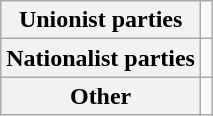<table class="wikitable">
<tr>
<th>Unionist parties</th>
<td><br>




</td>
</tr>
<tr>
<th>Nationalist parties</th>
<td><br>




</td>
</tr>
<tr>
<th>Other</th>
<td><br>


</td>
</tr>
</table>
